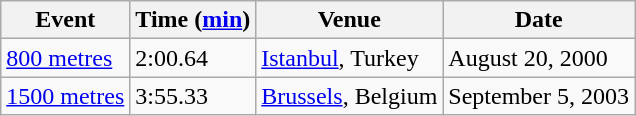<table class=wikitable>
<tr>
<th>Event</th>
<th>Time (<a href='#'>min</a>)</th>
<th>Venue</th>
<th>Date</th>
</tr>
<tr>
<td><a href='#'>800 metres</a></td>
<td>2:00.64</td>
<td><a href='#'>Istanbul</a>, Turkey</td>
<td>August 20, 2000</td>
</tr>
<tr>
<td><a href='#'>1500 metres</a></td>
<td>3:55.33</td>
<td><a href='#'>Brussels</a>, Belgium</td>
<td>September 5, 2003</td>
</tr>
</table>
